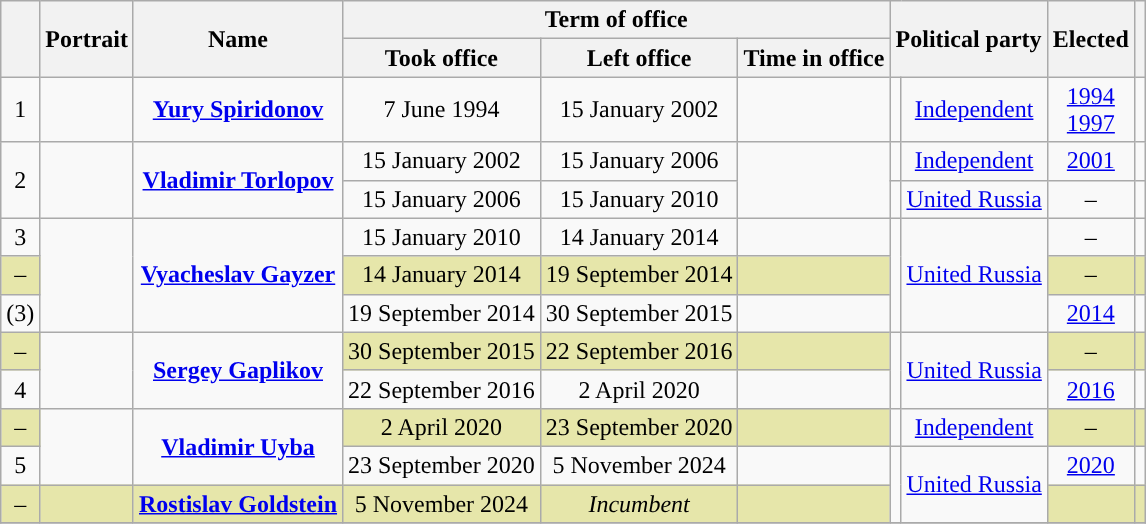<table class="wikitable" style="text-align:center">
<tr>
<th rowspan=2></th>
<th rowspan=2>Portrait</th>
<th rowspan=2>Name<br></th>
<th colspan=3>Term of office</th>
<th colspan=2 rowspan=2>Political party</th>
<th rowspan=2>Elected</th>
<th rowspan=2></th>
</tr>
<tr>
<th>Took office</th>
<th>Left office</th>
<th>Time in office</th>
</tr>
<tr>
<td>1</td>
<td></td>
<td><strong><a href='#'>Yury Spiridonov</a></strong><br></td>
<td>7 June 1994</td>
<td>15 January 2002</td>
<td></td>
<td style="background: "></td>
<td><a href='#'>Independent</a></td>
<td><a href='#'>1994</a><br><a href='#'>1997</a></td>
<td></td>
</tr>
<tr>
<td rowspan=2>2</td>
<td rowspan=2></td>
<td rowspan=2><strong><a href='#'>Vladimir Torlopov</a></strong><br></td>
<td>15 January 2002</td>
<td>15 January 2006</td>
<td rowspan=2></td>
<td style="background: "></td>
<td><a href='#'>Independent</a></td>
<td><a href='#'>2001</a></td>
</tr>
<tr>
<td>15 January 2006</td>
<td>15 January 2010</td>
<td style="background: "></td>
<td><a href='#'>United Russia</a></td>
<td>–</td>
<td></td>
</tr>
<tr>
<td>3</td>
<td rowspan=3></td>
<td rowspan=3><strong><a href='#'>Vyacheslav Gayzer</a></strong><br></td>
<td>15 January 2010</td>
<td>14 January 2014</td>
<td></td>
<td rowspan=3; style="background: "></td>
<td rowspan=3><a href='#'>United Russia</a></td>
<td>–</td>
<td></td>
</tr>
<tr style="background:#e6e6aa;">
<td>–</td>
<td>14 January 2014</td>
<td>19 September 2014</td>
<td></td>
<td>–</td>
<td></td>
</tr>
<tr>
<td>(3)</td>
<td>19 September 2014</td>
<td>30 September 2015</td>
<td></td>
<td><a href='#'>2014</a></td>
<td></td>
</tr>
<tr>
<td style="background:#e6e6aa;">–</td>
<td rowspan=2></td>
<td rowspan=2><strong><a href='#'>Sergey Gaplikov</a></strong><br></td>
<td style="background:#e6e6aa;">30 September 2015</td>
<td style="background:#e6e6aa;">22 September 2016</td>
<td style="background:#e6e6aa;"></td>
<td rowspan=2; style="background: "></td>
<td rowspan=2><a href='#'>United Russia</a></td>
<td style="background:#e6e6aa;">–</td>
<td style="background:#e6e6aa;"></td>
</tr>
<tr>
<td>4</td>
<td>22 September 2016</td>
<td>2 April 2020</td>
<td></td>
<td><a href='#'>2016</a></td>
<td></td>
</tr>
<tr>
<td style="background:#e6e6aa;">–</td>
<td rowspan=2></td>
<td rowspan=2><strong><a href='#'>Vladimir Uyba</a></strong><br></td>
<td style="background:#e6e6aa;">2 April 2020</td>
<td style="background:#e6e6aa;">23 September 2020</td>
<td style="background:#e6e6aa;"></td>
<td style="background: "></td>
<td><a href='#'>Independent</a></td>
<td style="background:#e6e6aa;">–</td>
<td style="background:#e6e6aa;"></td>
</tr>
<tr>
<td>5</td>
<td>23 September 2020</td>
<td>5 November 2024</td>
<td></td>
<td rowspan=2; style="background: "></td>
<td rowspan=2><a href='#'>United Russia</a></td>
<td><a href='#'>2020</a></td>
</tr>
<tr>
<td style="background:#e6e6aa;">–</td>
<td style="background:#e6e6aa;"></td>
<td style="background:#e6e6aa;"><strong><a href='#'>Rostislav Goldstein</a></strong><br></td>
<td style="background:#e6e6aa;">5 November 2024</td>
<td style="background:#e6e6aa;"><em>Incumbent</em></td>
<td style="background:#e6e6aa;"></td>
<td style="background:#e6e6aa;"></td>
<td style="background:#e6e6aa;"></td>
</tr>
<tr>
</tr>
</table>
